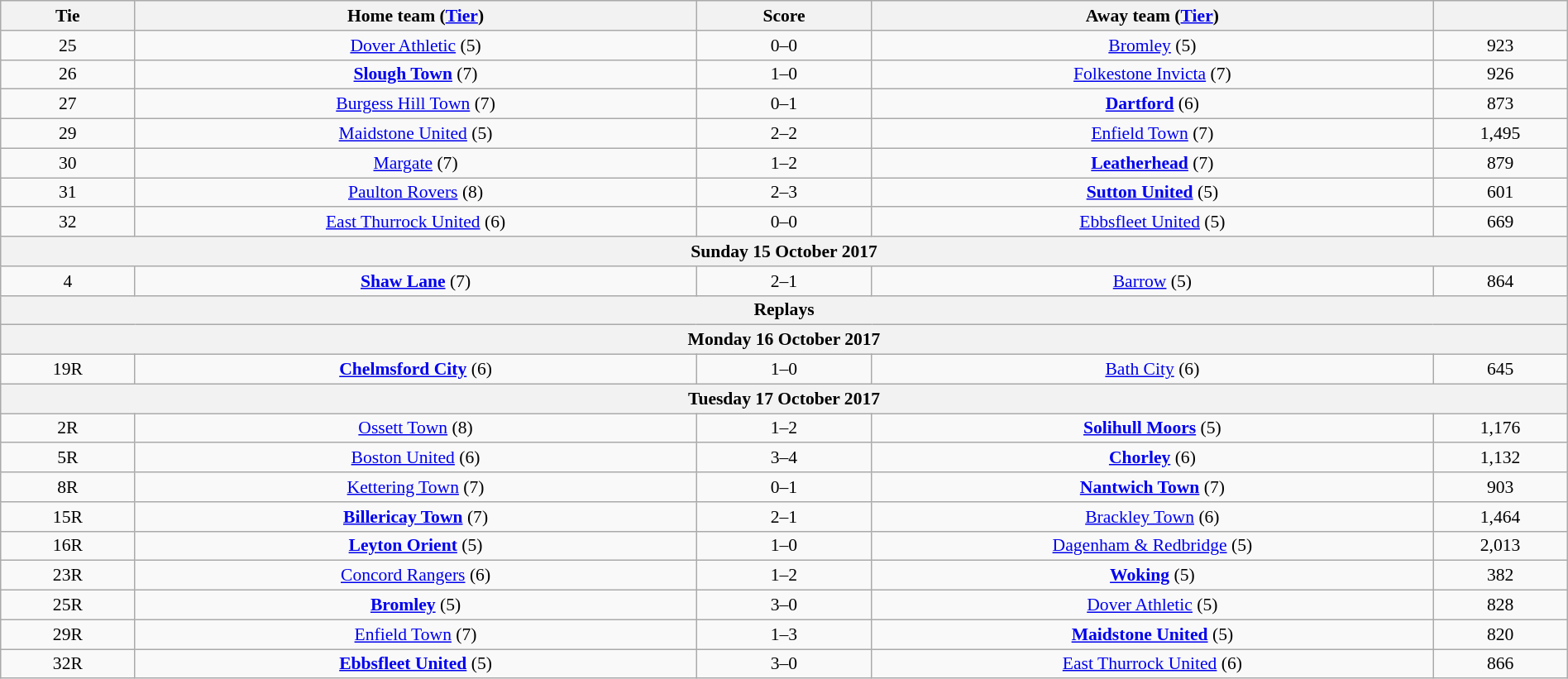<table class="wikitable" style="text-align:center; font-size:90%; width:100%">
<tr>
<th scope="col" style="width:  8.43%;">Tie</th>
<th scope="col" style="width: 35.29%;">Home team (<a href='#'>Tier</a>)</th>
<th scope="col" style="width: 11.00%;">Score</th>
<th scope="col" style="width: 35.29%;">Away team (<a href='#'>Tier</a>)</th>
<th scope="col" style="width:  8.43%;"></th>
</tr>
<tr>
<td>25</td>
<td><a href='#'>Dover Athletic</a> (5)</td>
<td>0–0</td>
<td><a href='#'>Bromley</a> (5)</td>
<td>923</td>
</tr>
<tr>
<td>26</td>
<td><strong><a href='#'>Slough Town</a></strong> (7)</td>
<td>1–0</td>
<td><a href='#'>Folkestone Invicta</a> (7)</td>
<td>926</td>
</tr>
<tr>
<td>27</td>
<td><a href='#'>Burgess Hill Town</a> (7)</td>
<td>0–1</td>
<td><strong><a href='#'>Dartford</a></strong> (6)</td>
<td>873</td>
</tr>
<tr>
<td>29</td>
<td><a href='#'>Maidstone United</a> (5)</td>
<td>2–2</td>
<td><a href='#'>Enfield Town</a> (7)</td>
<td>1,495</td>
</tr>
<tr>
<td>30</td>
<td><a href='#'>Margate</a> (7)</td>
<td>1–2</td>
<td><strong><a href='#'>Leatherhead</a></strong> (7)</td>
<td>879</td>
</tr>
<tr>
<td>31</td>
<td><a href='#'>Paulton Rovers</a> (8)</td>
<td>2–3</td>
<td><strong><a href='#'>Sutton United</a></strong> (5)</td>
<td>601</td>
</tr>
<tr>
<td>32</td>
<td><a href='#'>East Thurrock United</a> (6)</td>
<td>0–0</td>
<td><a href='#'>Ebbsfleet United</a> (5)</td>
<td>669</td>
</tr>
<tr>
<th colspan="5"><strong>Sunday 15 October 2017</strong></th>
</tr>
<tr>
<td>4</td>
<td><strong><a href='#'>Shaw Lane</a></strong> (7)</td>
<td>2–1</td>
<td><a href='#'>Barrow</a> (5)</td>
<td>864</td>
</tr>
<tr>
<th colspan="5"><strong>Replays</strong></th>
</tr>
<tr>
<th colspan="5"><strong>Monday 16 October 2017</strong></th>
</tr>
<tr>
<td>19R</td>
<td><strong><a href='#'>Chelmsford City</a></strong> (6)</td>
<td>1–0</td>
<td><a href='#'>Bath City</a> (6)</td>
<td>645</td>
</tr>
<tr>
<th colspan="5"><strong>Tuesday 17 October 2017</strong></th>
</tr>
<tr>
<td>2R</td>
<td><a href='#'>Ossett Town</a> (8)</td>
<td>1–2</td>
<td><strong><a href='#'>Solihull Moors</a></strong> (5)</td>
<td>1,176</td>
</tr>
<tr>
<td>5R</td>
<td><a href='#'>Boston United</a> (6)</td>
<td>3–4 </td>
<td><strong><a href='#'>Chorley</a></strong> (6)</td>
<td>1,132</td>
</tr>
<tr>
<td>8R</td>
<td><a href='#'>Kettering Town</a> (7)</td>
<td>0–1</td>
<td><strong><a href='#'>Nantwich Town</a></strong> (7)</td>
<td>903</td>
</tr>
<tr>
<td>15R</td>
<td><strong><a href='#'>Billericay Town</a></strong> (7)</td>
<td>2–1</td>
<td><a href='#'>Brackley Town</a> (6)</td>
<td>1,464</td>
</tr>
<tr>
<td>16R</td>
<td><strong><a href='#'>Leyton Orient</a></strong> (5)</td>
<td>1–0</td>
<td><a href='#'>Dagenham & Redbridge</a> (5)</td>
<td>2,013</td>
</tr>
<tr>
<td>23R</td>
<td><a href='#'>Concord Rangers</a> (6)</td>
<td>1–2 </td>
<td><strong><a href='#'>Woking</a></strong> (5)</td>
<td>382</td>
</tr>
<tr>
<td>25R</td>
<td><strong><a href='#'>Bromley</a></strong> (5)</td>
<td>3–0</td>
<td><a href='#'>Dover Athletic</a> (5)</td>
<td>828</td>
</tr>
<tr>
<td>29R</td>
<td><a href='#'>Enfield Town</a> (7)</td>
<td>1–3 </td>
<td><strong><a href='#'>Maidstone United</a></strong> (5)</td>
<td>820</td>
</tr>
<tr>
<td>32R</td>
<td><strong><a href='#'>Ebbsfleet United</a></strong> (5)</td>
<td>3–0</td>
<td><a href='#'>East Thurrock United</a> (6)</td>
<td>866</td>
</tr>
</table>
